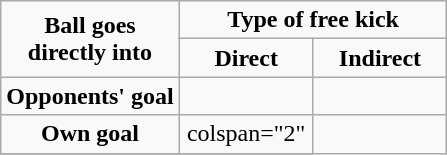<table class="wikitable " style="center;text-align: center; table-layout: fixed;">
<tr>
<td rowspan="2"><strong>Ball goes <br> directly into</strong></td>
<td colspan="2"><strong>Type of free kick </strong></td>
</tr>
<tr>
<td style="width: 30%"><strong>Direct</strong></td>
<td style="width: 30%"><strong>Indirect</strong></td>
</tr>
<tr>
<td><strong>Opponents' goal</strong></td>
<td></td>
<td></td>
</tr>
<tr>
<td><strong>Own goal</strong></td>
<td>colspan="2" </td>
</tr>
<tr>
</tr>
</table>
